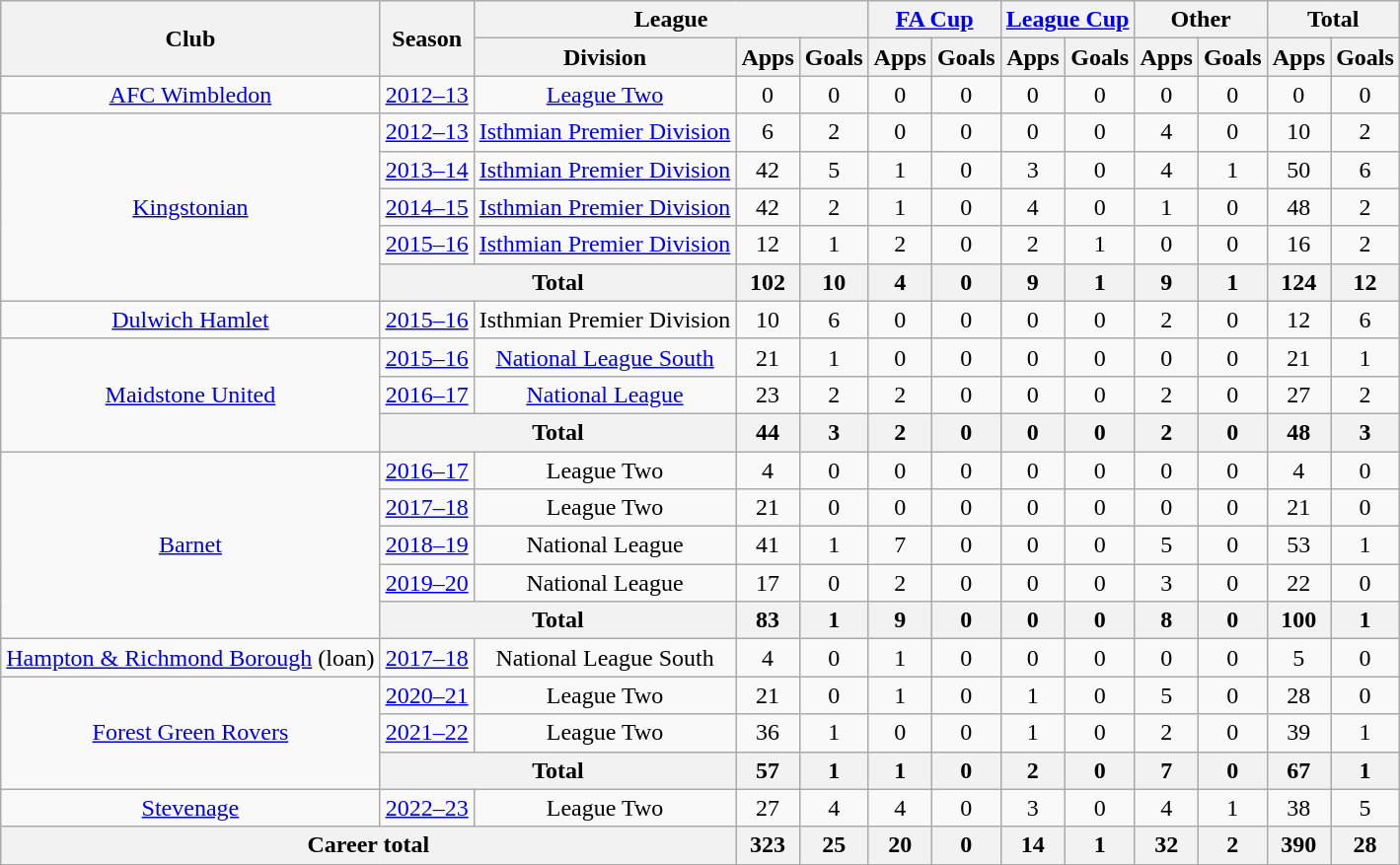<table class="wikitable" style="text-align:center">
<tr>
<th rowspan="2">Club</th>
<th rowspan="2">Season</th>
<th colspan="3">League</th>
<th colspan="2"><a href='#'>FA Cup</a></th>
<th colspan="2"><a href='#'>League Cup</a></th>
<th colspan="2">Other</th>
<th colspan="2">Total</th>
</tr>
<tr>
<th>Division</th>
<th>Apps</th>
<th>Goals</th>
<th>Apps</th>
<th>Goals</th>
<th>Apps</th>
<th>Goals</th>
<th>Apps</th>
<th>Goals</th>
<th>Apps</th>
<th>Goals</th>
</tr>
<tr>
<td><a href='#'>AFC Wimbledon</a></td>
<td><a href='#'>2012–13</a></td>
<td><a href='#'>League Two</a></td>
<td>0</td>
<td>0</td>
<td>0</td>
<td>0</td>
<td>0</td>
<td>0</td>
<td>0</td>
<td>0</td>
<td>0</td>
<td>0</td>
</tr>
<tr>
<td rowspan="5"><a href='#'>Kingstonian</a></td>
<td><a href='#'>2012–13</a></td>
<td><a href='#'>Isthmian Premier Division</a></td>
<td>6</td>
<td>2</td>
<td>0</td>
<td>0</td>
<td>0</td>
<td>0</td>
<td>4</td>
<td>0</td>
<td>10</td>
<td>2</td>
</tr>
<tr>
<td><a href='#'>2013–14</a></td>
<td><a href='#'>Isthmian Premier Division</a></td>
<td>42</td>
<td>5</td>
<td>1</td>
<td>0</td>
<td>3</td>
<td>0</td>
<td>4</td>
<td>1</td>
<td>50</td>
<td>6</td>
</tr>
<tr>
<td><a href='#'>2014–15</a></td>
<td><a href='#'>Isthmian Premier Division</a></td>
<td>42</td>
<td>2</td>
<td>1</td>
<td>0</td>
<td>4</td>
<td>0</td>
<td>1</td>
<td>0</td>
<td>48</td>
<td>2</td>
</tr>
<tr>
<td><a href='#'>2015–16</a></td>
<td><a href='#'>Isthmian Premier Division</a></td>
<td>12</td>
<td>1</td>
<td>2</td>
<td>0</td>
<td>2</td>
<td>1</td>
<td>0</td>
<td>0</td>
<td>16</td>
<td>2</td>
</tr>
<tr>
<th colspan="2">Total</th>
<th>102</th>
<th>10</th>
<th>4</th>
<th>0</th>
<th>9</th>
<th>1</th>
<th>9</th>
<th>1</th>
<th>124</th>
<th>12</th>
</tr>
<tr>
<td><a href='#'>Dulwich Hamlet</a></td>
<td><a href='#'>2015–16</a></td>
<td>Isthmian Premier Division</td>
<td>10</td>
<td>6</td>
<td>0</td>
<td>0</td>
<td>0</td>
<td>0</td>
<td>2</td>
<td>0</td>
<td>12</td>
<td>6</td>
</tr>
<tr>
<td rowspan="3"><a href='#'>Maidstone United</a></td>
<td><a href='#'>2015–16</a></td>
<td><a href='#'>National League South</a></td>
<td>21</td>
<td>1</td>
<td>0</td>
<td>0</td>
<td>0</td>
<td>0</td>
<td>0</td>
<td>0</td>
<td>21</td>
<td>1</td>
</tr>
<tr>
<td><a href='#'>2016–17</a></td>
<td><a href='#'>National League</a></td>
<td>23</td>
<td>2</td>
<td>2</td>
<td>0</td>
<td>0</td>
<td>0</td>
<td>2</td>
<td>0</td>
<td>27</td>
<td>2</td>
</tr>
<tr>
<th colspan="2">Total</th>
<th>44</th>
<th>3</th>
<th>2</th>
<th>0</th>
<th>0</th>
<th>0</th>
<th>2</th>
<th>0</th>
<th>48</th>
<th>3</th>
</tr>
<tr>
<td rowspan="5"><a href='#'>Barnet</a></td>
<td><a href='#'>2016–17</a></td>
<td>League Two</td>
<td>4</td>
<td>0</td>
<td>0</td>
<td>0</td>
<td>0</td>
<td>0</td>
<td>0</td>
<td>0</td>
<td>4</td>
<td>0</td>
</tr>
<tr>
<td><a href='#'>2017–18</a></td>
<td>League Two</td>
<td>21</td>
<td>0</td>
<td>0</td>
<td>0</td>
<td>0</td>
<td>0</td>
<td>0</td>
<td>0</td>
<td>21</td>
<td>0</td>
</tr>
<tr>
<td><a href='#'>2018–19</a></td>
<td>National League</td>
<td>41</td>
<td>1</td>
<td>7</td>
<td>0</td>
<td>0</td>
<td>0</td>
<td>5</td>
<td>0</td>
<td>53</td>
<td>1</td>
</tr>
<tr>
<td><a href='#'>2019–20</a></td>
<td>National League</td>
<td>17</td>
<td>0</td>
<td>2</td>
<td>0</td>
<td>0</td>
<td>0</td>
<td>3</td>
<td>0</td>
<td>22</td>
<td>0</td>
</tr>
<tr>
<th colspan="2">Total</th>
<th>83</th>
<th>1</th>
<th>9</th>
<th>0</th>
<th>0</th>
<th>0</th>
<th>8</th>
<th>0</th>
<th>100</th>
<th>1</th>
</tr>
<tr>
<td><a href='#'>Hampton & Richmond Borough</a> (loan)</td>
<td><a href='#'>2017–18</a></td>
<td>National League South</td>
<td>4</td>
<td>0</td>
<td>1</td>
<td>0</td>
<td>0</td>
<td>0</td>
<td>0</td>
<td>0</td>
<td>5</td>
<td>0</td>
</tr>
<tr>
<td rowspan="3"><a href='#'>Forest Green Rovers</a></td>
<td><a href='#'>2020–21</a></td>
<td>League Two</td>
<td>21</td>
<td>0</td>
<td>1</td>
<td>0</td>
<td>1</td>
<td>0</td>
<td>5</td>
<td>0</td>
<td>28</td>
<td>0</td>
</tr>
<tr>
<td><a href='#'>2021–22</a></td>
<td>League Two</td>
<td>36</td>
<td>1</td>
<td>0</td>
<td>0</td>
<td>1</td>
<td>0</td>
<td>2</td>
<td>0</td>
<td>39</td>
<td>1</td>
</tr>
<tr>
<th colspan="2">Total</th>
<th>57</th>
<th>1</th>
<th>1</th>
<th>0</th>
<th>2</th>
<th>0</th>
<th>7</th>
<th>0</th>
<th>67</th>
<th>1</th>
</tr>
<tr>
<td rowspan="1"><a href='#'>Stevenage</a></td>
<td><a href='#'>2022–23</a></td>
<td>League Two</td>
<td>27</td>
<td>4</td>
<td>4</td>
<td>0</td>
<td>3</td>
<td>0</td>
<td>4</td>
<td>1</td>
<td>38</td>
<td>5</td>
</tr>
<tr>
<th colspan="3">Career total</th>
<th>323</th>
<th>25</th>
<th>20</th>
<th>0</th>
<th>14</th>
<th>1</th>
<th>32</th>
<th>2</th>
<th>390</th>
<th>28</th>
</tr>
</table>
